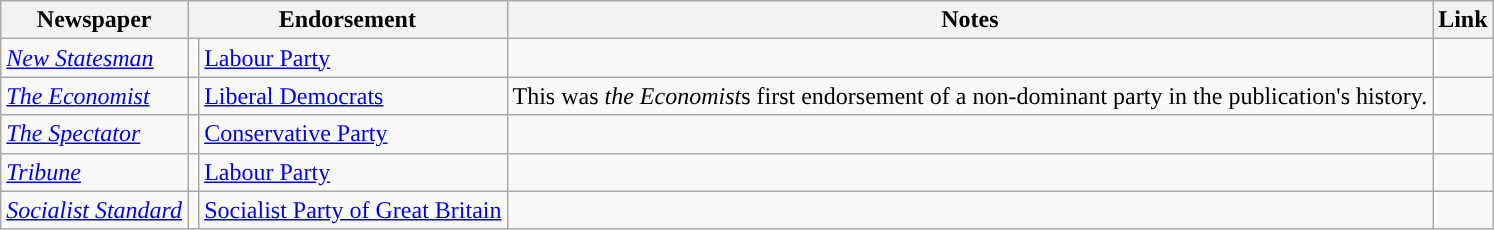<table class="wikitable">
<tr>
<th>Newspaper</th>
<th colspan=2>Endorsement</th>
<th>Notes</th>
<th>Link</th>
</tr>
<tr>
<td><em><a href='#'>New Statesman</a></em></td>
<td style="background-color: "></td>
<td><a href='#'>Labour Party</a></td>
<td></td>
<td></td>
</tr>
<tr>
<td><em><a href='#'>The Economist</a></em></td>
<td style="background-color: "></td>
<td><a href='#'>Liberal Democrats</a></td>
<td>This was <em>the Economist</em>s first endorsement of a non-dominant party in the publication's history.</td>
<td></td>
</tr>
<tr>
<td><em><a href='#'>The Spectator</a></em></td>
<td style="background-color: "></td>
<td><a href='#'>Conservative Party</a></td>
<td></td>
<td></td>
</tr>
<tr>
<td><em><a href='#'>Tribune</a></em></td>
<td style="background-color: "></td>
<td><a href='#'>Labour Party</a></td>
<td></td>
<td></td>
</tr>
<tr>
<td><em><a href='#'>Socialist Standard</a></em></td>
<td style="background-color: "></td>
<td><a href='#'>Socialist Party of Great Britain</a></td>
<td></td>
<td></td>
</tr>
</table>
